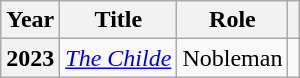<table class="wikitable plainrowheaders">
<tr>
<th scope="col">Year</th>
<th scope="col">Title</th>
<th scope="col">Role</th>
<th scope="col" class="unsortable"></th>
</tr>
<tr>
<th scope="row">2023</th>
<td><em><a href='#'>The Childe</a></em></td>
<td>Nobleman</td>
<td style="text-align:center"></td>
</tr>
</table>
